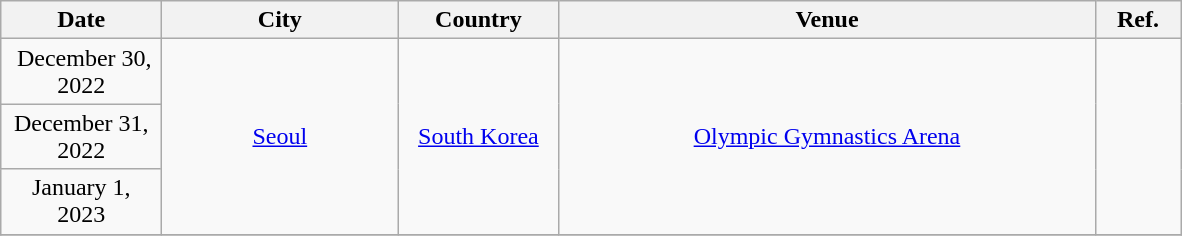<table class="wikitable" style="text-align:center;">
<tr>
<th width="100">Date</th>
<th width="150">City</th>
<th width="100">Country</th>
<th width="350">Venue</th>
<th width="50">Ref.</th>
</tr>
<tr>
<td> December 30, 2022</td>
<td rowspan="3"><a href='#'>Seoul</a></td>
<td rowspan="3"><a href='#'>South Korea</a></td>
<td rowspan="3"><a href='#'>Olympic Gymnastics Arena</a></td>
<td rowspan="3"></td>
</tr>
<tr>
<td>December 31, 2022</td>
</tr>
<tr>
<td>January 1, 2023</td>
</tr>
<tr>
</tr>
</table>
